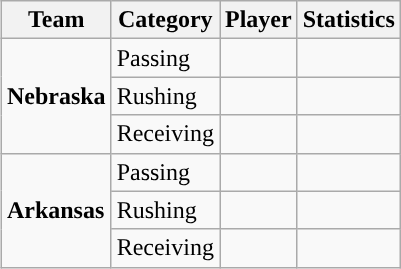<table class="wikitable" style="float: right;">
<tr>
<th>Team</th>
<th>Category</th>
<th>Player</th>
<th>Statistics</th>
</tr>
<tr>
<td rowspan=3><strong>Nebraska</strong></td>
<td>Passing</td>
<td></td>
<td></td>
</tr>
<tr>
<td>Rushing</td>
<td></td>
<td></td>
</tr>
<tr>
<td>Receiving</td>
<td></td>
<td></td>
</tr>
<tr>
<td rowspan=3><strong>Arkansas</strong></td>
<td>Passing</td>
<td></td>
<td></td>
</tr>
<tr>
<td>Rushing</td>
<td></td>
<td></td>
</tr>
<tr>
<td>Receiving</td>
<td></td>
<td></td>
</tr>
</table>
